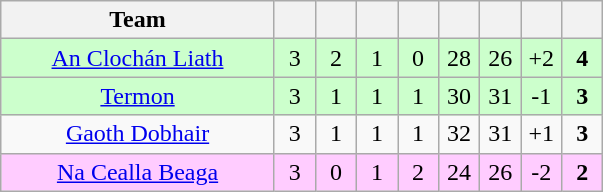<table class="wikitable" style="text-align:center">
<tr>
<th style="width:175px;">Team</th>
<th width="20"></th>
<th width="20"></th>
<th width="20"></th>
<th width="20"></th>
<th width="20"></th>
<th width="20"></th>
<th width="20"></th>
<th width="20"></th>
</tr>
<tr style="background:#cfc;">
<td><a href='#'>An Clochán Liath</a></td>
<td>3</td>
<td>2</td>
<td>1</td>
<td>0</td>
<td>28</td>
<td>26</td>
<td>+2</td>
<td><strong>4</strong></td>
</tr>
<tr style="background:#cfc;">
<td><a href='#'>Termon</a></td>
<td>3</td>
<td>1</td>
<td>1</td>
<td>1</td>
<td>30</td>
<td>31</td>
<td>-1</td>
<td><strong>3</strong></td>
</tr>
<tr>
<td><a href='#'>Gaoth Dobhair</a></td>
<td>3</td>
<td>1</td>
<td>1</td>
<td>1</td>
<td>32</td>
<td>31</td>
<td>+1</td>
<td><strong>3</strong></td>
</tr>
<tr style="background:#fcf;">
<td><a href='#'>Na Cealla Beaga</a></td>
<td>3</td>
<td>0</td>
<td>1</td>
<td>2</td>
<td>24</td>
<td>26</td>
<td>-2</td>
<td><strong>2</strong></td>
</tr>
</table>
